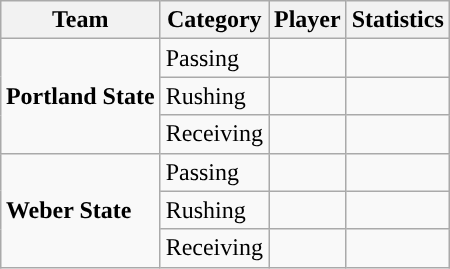<table class="wikitable" style="float: right;">
<tr>
<th>Team</th>
<th>Category</th>
<th>Player</th>
<th>Statistics</th>
</tr>
<tr>
<td rowspan=3><strong>Portland State</strong></td>
<td>Passing</td>
<td></td>
<td></td>
</tr>
<tr>
<td>Rushing</td>
<td></td>
<td></td>
</tr>
<tr>
<td>Receiving</td>
<td></td>
<td></td>
</tr>
<tr>
<td rowspan=3><strong>Weber State</strong></td>
<td>Passing</td>
<td></td>
<td></td>
</tr>
<tr>
<td>Rushing</td>
<td></td>
<td></td>
</tr>
<tr>
<td>Receiving</td>
<td></td>
<td></td>
</tr>
</table>
